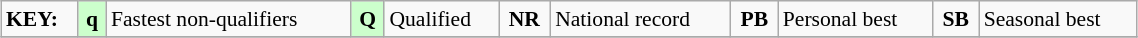<table class="wikitable" style="margin:0.5em auto; font-size:90%;position:relative;" width=60%>
<tr>
<td><strong>KEY:</strong></td>
<td bgcolor=ccffcc align=center><strong>q</strong></td>
<td>Fastest non-qualifiers</td>
<td bgcolor=ccffcc align=center><strong>Q</strong></td>
<td>Qualified</td>
<td align=center><strong>NR</strong></td>
<td>National record</td>
<td align=center><strong>PB</strong></td>
<td>Personal best</td>
<td align=center><strong>SB</strong></td>
<td>Seasonal best</td>
</tr>
<tr>
</tr>
</table>
